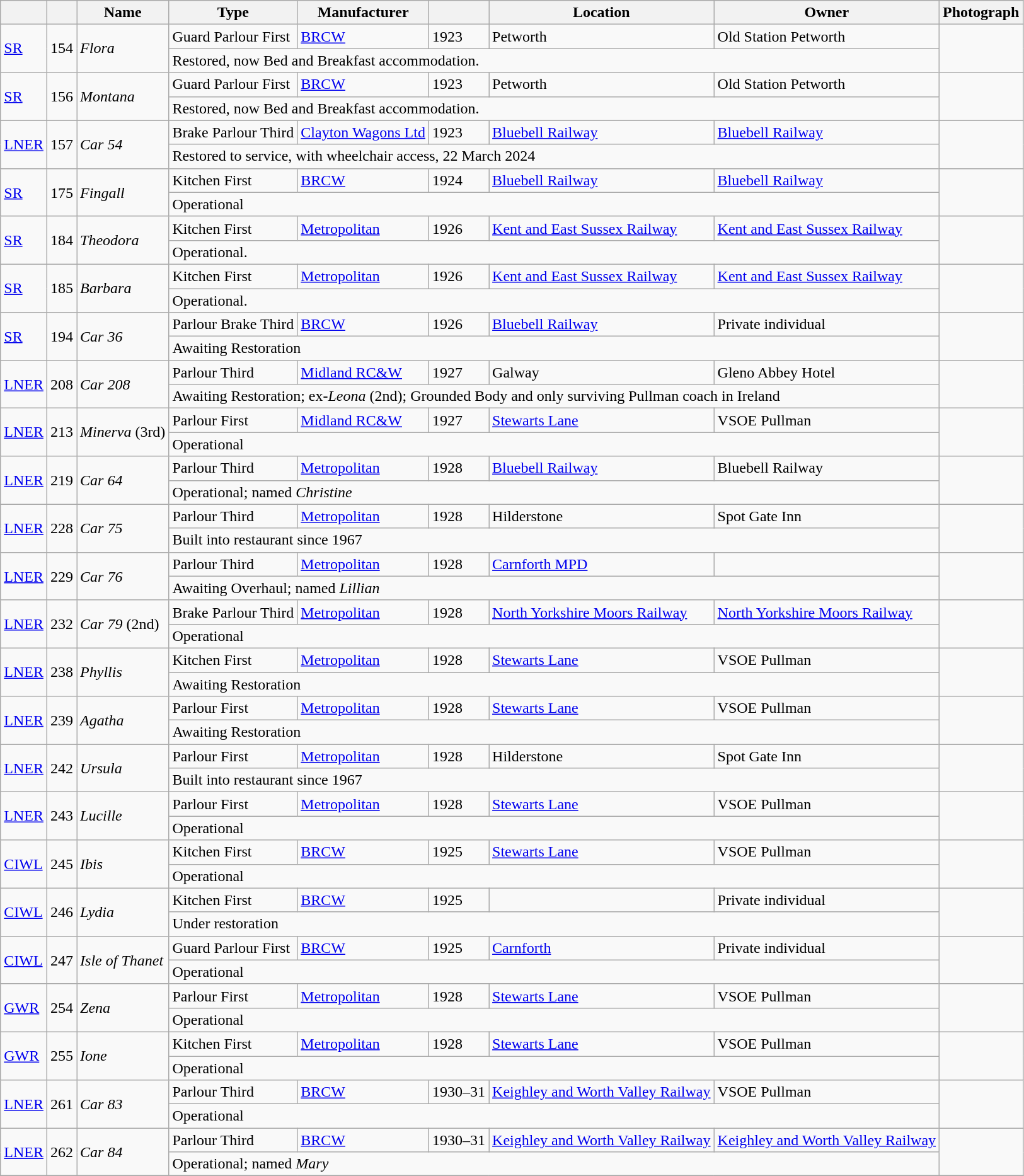<table class="wikitable sortable">
<tr>
<th></th>
<th></th>
<th>Name</th>
<th>Type</th>
<th>Manufacturer</th>
<th></th>
<th>Location</th>
<th>Owner</th>
<th class="unsortable">Photograph</th>
</tr>
<tr>
<td rowspan="2"><a href='#'>SR</a></td>
<td rowspan="2">154</td>
<td rowspan="2"><em>Flora</em></td>
<td>Guard Parlour First</td>
<td><a href='#'>BRCW</a></td>
<td>1923</td>
<td>Petworth</td>
<td>Old Station Petworth</td>
<td rowspan="2"></td>
</tr>
<tr>
<td colspan="5">Restored, now Bed and Breakfast accommodation.</td>
</tr>
<tr>
<td rowspan="2"><a href='#'>SR</a></td>
<td rowspan="2">156</td>
<td rowspan="2"><em>Montana</em></td>
<td>Guard Parlour First</td>
<td><a href='#'>BRCW</a></td>
<td>1923</td>
<td>Petworth</td>
<td>Old Station Petworth</td>
<td rowspan="2"></td>
</tr>
<tr>
<td colspan="5">Restored, now Bed and Breakfast accommodation.</td>
</tr>
<tr>
<td rowspan="2"><a href='#'>LNER</a></td>
<td rowspan="2">157</td>
<td rowspan="2"><em>Car 54</em></td>
<td>Brake Parlour Third</td>
<td><a href='#'>Clayton Wagons Ltd</a></td>
<td>1923</td>
<td><a href='#'>Bluebell Railway</a></td>
<td><a href='#'>Bluebell Railway</a></td>
<td rowspan="2"></td>
</tr>
<tr>
<td colspan="5">Restored to service, with wheelchair access, 22 March 2024</td>
</tr>
<tr>
<td rowspan="2"><a href='#'>SR</a></td>
<td rowspan="2">175</td>
<td rowspan="2"><em>Fingall</em></td>
<td>Kitchen First</td>
<td><a href='#'>BRCW</a></td>
<td>1924</td>
<td><a href='#'>Bluebell Railway</a></td>
<td><a href='#'>Bluebell Railway</a></td>
<td rowspan="2"></td>
</tr>
<tr>
<td colspan="5">Operational</td>
</tr>
<tr>
<td rowspan="2"><a href='#'>SR</a></td>
<td rowspan="2">184</td>
<td rowspan="2"><em>Theodora</em></td>
<td>Kitchen First</td>
<td><a href='#'>Metropolitan</a></td>
<td>1926</td>
<td><a href='#'>Kent and East Sussex Railway</a></td>
<td><a href='#'>Kent and East Sussex Railway</a></td>
<td rowspan="2"></td>
</tr>
<tr>
<td colspan="5">Operational.</td>
</tr>
<tr>
<td rowspan="2"><a href='#'>SR</a></td>
<td rowspan="2">185</td>
<td rowspan="2"><em>Barbara</em></td>
<td>Kitchen First</td>
<td><a href='#'>Metropolitan</a></td>
<td>1926</td>
<td><a href='#'>Kent and East Sussex Railway</a></td>
<td><a href='#'>Kent and East Sussex Railway</a></td>
<td rowspan="2"></td>
</tr>
<tr>
<td colspan="5">Operational.</td>
</tr>
<tr>
<td rowspan="2"><a href='#'>SR</a></td>
<td rowspan="2">194</td>
<td rowspan="2"><em>Car 36</em></td>
<td>Parlour Brake Third</td>
<td><a href='#'>BRCW</a></td>
<td>1926</td>
<td><a href='#'>Bluebell Railway</a></td>
<td>Private individual</td>
<td rowspan="2"></td>
</tr>
<tr>
<td colspan="5">Awaiting Restoration</td>
</tr>
<tr>
<td rowspan="2"><a href='#'>LNER</a></td>
<td rowspan="2">208</td>
<td rowspan="2"><em>Car 208</em></td>
<td>Parlour Third</td>
<td><a href='#'>Midland RC&W</a></td>
<td>1927</td>
<td>Galway</td>
<td>Gleno Abbey Hotel</td>
<td rowspan="2"></td>
</tr>
<tr>
<td colspan="5">Awaiting Restoration; ex-<em>Leona</em> (2nd); Grounded Body and only surviving Pullman coach in Ireland</td>
</tr>
<tr>
<td rowspan="2"><a href='#'>LNER</a></td>
<td rowspan="2">213</td>
<td rowspan="2"><em>Minerva</em> (3rd)</td>
<td>Parlour First</td>
<td><a href='#'>Midland RC&W</a></td>
<td>1927</td>
<td><a href='#'>Stewarts Lane</a></td>
<td>VSOE Pullman</td>
<td rowspan="2"></td>
</tr>
<tr>
<td colspan="5">Operational</td>
</tr>
<tr>
<td rowspan="2"><a href='#'>LNER</a></td>
<td rowspan="2">219</td>
<td rowspan="2"><em>Car 64</em></td>
<td>Parlour Third</td>
<td><a href='#'>Metropolitan</a></td>
<td>1928</td>
<td><a href='#'>Bluebell Railway</a></td>
<td>Bluebell Railway</td>
<td rowspan="2"></td>
</tr>
<tr>
<td colspan="5">Operational; named <em>Christine</em></td>
</tr>
<tr>
<td rowspan="2"><a href='#'>LNER</a></td>
<td rowspan="2">228</td>
<td rowspan="2"><em>Car 75</em></td>
<td>Parlour Third</td>
<td><a href='#'>Metropolitan</a></td>
<td>1928</td>
<td>Hilderstone</td>
<td>Spot Gate Inn</td>
<td rowspan="2"></td>
</tr>
<tr>
<td colspan="5">Built into restaurant since 1967</td>
</tr>
<tr>
<td rowspan="2"><a href='#'>LNER</a></td>
<td rowspan="2">229</td>
<td rowspan="2"><em>Car 76</em></td>
<td>Parlour Third</td>
<td><a href='#'>Metropolitan</a></td>
<td>1928</td>
<td><a href='#'>Carnforth MPD</a></td>
<td></td>
<td rowspan="2"></td>
</tr>
<tr>
<td colspan="5">Awaiting Overhaul; named <em>Lillian</em></td>
</tr>
<tr>
<td rowspan="2"><a href='#'>LNER</a></td>
<td rowspan="2">232</td>
<td rowspan="2"><em>Car 79</em> (2nd)</td>
<td>Brake Parlour Third</td>
<td><a href='#'>Metropolitan</a></td>
<td>1928</td>
<td><a href='#'>North Yorkshire Moors Railway</a></td>
<td><a href='#'>North Yorkshire Moors Railway</a></td>
<td rowspan="2"></td>
</tr>
<tr>
<td colspan="5">Operational</td>
</tr>
<tr>
<td rowspan="2"><a href='#'>LNER</a></td>
<td rowspan="2">238</td>
<td rowspan="2"><em>Phyllis</em></td>
<td>Kitchen First</td>
<td><a href='#'>Metropolitan</a></td>
<td>1928</td>
<td><a href='#'>Stewarts Lane</a></td>
<td>VSOE Pullman</td>
<td rowspan="2"></td>
</tr>
<tr>
<td colspan="5">Awaiting Restoration</td>
</tr>
<tr>
<td rowspan="2"><a href='#'>LNER</a></td>
<td rowspan="2">239</td>
<td rowspan="2"><em>Agatha</em></td>
<td>Parlour First</td>
<td><a href='#'>Metropolitan</a></td>
<td>1928</td>
<td><a href='#'>Stewarts Lane</a></td>
<td>VSOE Pullman</td>
<td rowspan="2"></td>
</tr>
<tr>
<td colspan="5">Awaiting Restoration</td>
</tr>
<tr>
<td rowspan="2"><a href='#'>LNER</a></td>
<td rowspan="2">242</td>
<td rowspan="2"><em>Ursula</em></td>
<td>Parlour First</td>
<td><a href='#'>Metropolitan</a></td>
<td>1928</td>
<td>Hilderstone</td>
<td>Spot Gate Inn</td>
<td rowspan="2"></td>
</tr>
<tr>
<td colspan="5">Built into restaurant since 1967</td>
</tr>
<tr>
<td rowspan="2"><a href='#'>LNER</a></td>
<td rowspan="2">243</td>
<td rowspan="2"><em>Lucille</em></td>
<td>Parlour First</td>
<td><a href='#'>Metropolitan</a></td>
<td>1928</td>
<td><a href='#'>Stewarts Lane</a></td>
<td>VSOE Pullman</td>
<td rowspan="2"></td>
</tr>
<tr>
<td colspan="5">Operational</td>
</tr>
<tr>
<td rowspan="2"><a href='#'>CIWL</a></td>
<td rowspan="2">245</td>
<td rowspan="2"><em>Ibis</em></td>
<td>Kitchen First</td>
<td><a href='#'>BRCW</a></td>
<td>1925</td>
<td><a href='#'>Stewarts Lane</a></td>
<td>VSOE Pullman</td>
<td rowspan="2"></td>
</tr>
<tr>
<td colspan="5">Operational</td>
</tr>
<tr>
<td rowspan="2"><a href='#'>CIWL</a></td>
<td rowspan="2">246</td>
<td rowspan="2"><em>Lydia</em></td>
<td>Kitchen First</td>
<td><a href='#'>BRCW</a></td>
<td>1925</td>
<td></td>
<td>Private individual</td>
<td rowspan="2"></td>
</tr>
<tr>
<td colspan="5">Under restoration</td>
</tr>
<tr>
<td rowspan="2"><a href='#'>CIWL</a></td>
<td rowspan="2">247</td>
<td rowspan="2"><em>Isle of Thanet</em></td>
<td>Guard Parlour First</td>
<td><a href='#'>BRCW</a></td>
<td>1925</td>
<td><a href='#'>Carnforth</a></td>
<td>Private individual</td>
<td rowspan="2"></td>
</tr>
<tr>
<td colspan="5">Operational</td>
</tr>
<tr>
<td rowspan="2"><a href='#'>GWR</a></td>
<td rowspan="2">254</td>
<td rowspan="2"><em>Zena</em></td>
<td>Parlour First</td>
<td><a href='#'>Metropolitan</a></td>
<td>1928</td>
<td><a href='#'>Stewarts Lane</a></td>
<td>VSOE Pullman</td>
<td rowspan="2"></td>
</tr>
<tr>
<td colspan="5">Operational</td>
</tr>
<tr>
<td rowspan="2"><a href='#'>GWR</a></td>
<td rowspan="2">255</td>
<td rowspan="2"><em>Ione</em></td>
<td>Kitchen First</td>
<td><a href='#'>Metropolitan</a></td>
<td>1928</td>
<td><a href='#'>Stewarts Lane</a></td>
<td>VSOE Pullman</td>
<td rowspan="2"></td>
</tr>
<tr>
<td colspan="5">Operational</td>
</tr>
<tr>
<td rowspan="2"><a href='#'>LNER</a></td>
<td rowspan="2">261</td>
<td rowspan="2"><em>Car 83</em></td>
<td>Parlour Third</td>
<td><a href='#'>BRCW</a></td>
<td>1930–31</td>
<td><a href='#'>Keighley and Worth Valley Railway</a></td>
<td>VSOE Pullman</td>
<td rowspan="2"></td>
</tr>
<tr>
<td colspan="5">Operational</td>
</tr>
<tr>
<td rowspan="2"><a href='#'>LNER</a></td>
<td rowspan="2">262</td>
<td rowspan="2"><em>Car 84</em></td>
<td>Parlour Third</td>
<td><a href='#'>BRCW</a></td>
<td>1930–31</td>
<td><a href='#'>Keighley and Worth Valley Railway</a></td>
<td><a href='#'>Keighley and Worth Valley Railway</a></td>
<td rowspan="2"></td>
</tr>
<tr>
<td colspan="5">Operational; named <em>Mary</em></td>
</tr>
<tr>
</tr>
</table>
